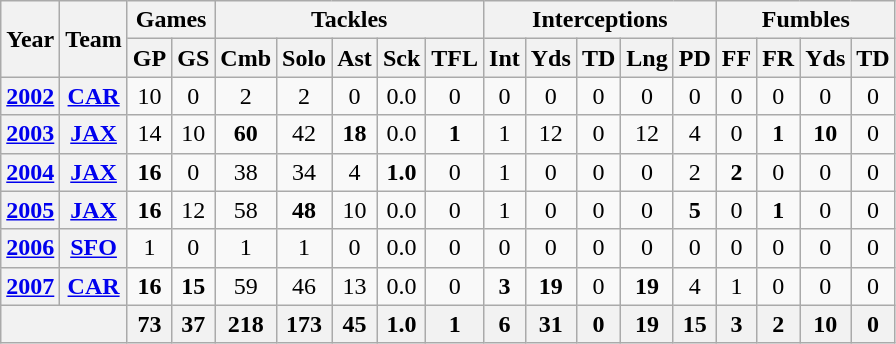<table class="wikitable" style="text-align:center">
<tr>
<th rowspan="2">Year</th>
<th rowspan="2">Team</th>
<th colspan="2">Games</th>
<th colspan="5">Tackles</th>
<th colspan="5">Interceptions</th>
<th colspan="4">Fumbles</th>
</tr>
<tr>
<th>GP</th>
<th>GS</th>
<th>Cmb</th>
<th>Solo</th>
<th>Ast</th>
<th>Sck</th>
<th>TFL</th>
<th>Int</th>
<th>Yds</th>
<th>TD</th>
<th>Lng</th>
<th>PD</th>
<th>FF</th>
<th>FR</th>
<th>Yds</th>
<th>TD</th>
</tr>
<tr>
<th><a href='#'>2002</a></th>
<th><a href='#'>CAR</a></th>
<td>10</td>
<td>0</td>
<td>2</td>
<td>2</td>
<td>0</td>
<td>0.0</td>
<td>0</td>
<td>0</td>
<td>0</td>
<td>0</td>
<td>0</td>
<td>0</td>
<td>0</td>
<td>0</td>
<td>0</td>
<td>0</td>
</tr>
<tr>
<th><a href='#'>2003</a></th>
<th><a href='#'>JAX</a></th>
<td>14</td>
<td>10</td>
<td><strong>60</strong></td>
<td>42</td>
<td><strong>18</strong></td>
<td>0.0</td>
<td><strong>1</strong></td>
<td>1</td>
<td>12</td>
<td>0</td>
<td>12</td>
<td>4</td>
<td>0</td>
<td><strong>1</strong></td>
<td><strong>10</strong></td>
<td>0</td>
</tr>
<tr>
<th><a href='#'>2004</a></th>
<th><a href='#'>JAX</a></th>
<td><strong>16</strong></td>
<td>0</td>
<td>38</td>
<td>34</td>
<td>4</td>
<td><strong>1.0</strong></td>
<td>0</td>
<td>1</td>
<td>0</td>
<td>0</td>
<td>0</td>
<td>2</td>
<td><strong>2</strong></td>
<td>0</td>
<td>0</td>
<td>0</td>
</tr>
<tr>
<th><a href='#'>2005</a></th>
<th><a href='#'>JAX</a></th>
<td><strong>16</strong></td>
<td>12</td>
<td>58</td>
<td><strong>48</strong></td>
<td>10</td>
<td>0.0</td>
<td>0</td>
<td>1</td>
<td>0</td>
<td>0</td>
<td>0</td>
<td><strong>5</strong></td>
<td>0</td>
<td><strong>1</strong></td>
<td>0</td>
<td>0</td>
</tr>
<tr>
<th><a href='#'>2006</a></th>
<th><a href='#'>SFO</a></th>
<td>1</td>
<td>0</td>
<td>1</td>
<td>1</td>
<td>0</td>
<td>0.0</td>
<td>0</td>
<td>0</td>
<td>0</td>
<td>0</td>
<td>0</td>
<td>0</td>
<td>0</td>
<td>0</td>
<td>0</td>
<td>0</td>
</tr>
<tr>
<th><a href='#'>2007</a></th>
<th><a href='#'>CAR</a></th>
<td><strong>16</strong></td>
<td><strong>15</strong></td>
<td>59</td>
<td>46</td>
<td>13</td>
<td>0.0</td>
<td>0</td>
<td><strong>3</strong></td>
<td><strong>19</strong></td>
<td>0</td>
<td><strong>19</strong></td>
<td>4</td>
<td>1</td>
<td>0</td>
<td>0</td>
<td>0</td>
</tr>
<tr>
<th colspan="2"></th>
<th>73</th>
<th>37</th>
<th>218</th>
<th>173</th>
<th>45</th>
<th>1.0</th>
<th>1</th>
<th>6</th>
<th>31</th>
<th>0</th>
<th>19</th>
<th>15</th>
<th>3</th>
<th>2</th>
<th>10</th>
<th>0</th>
</tr>
</table>
